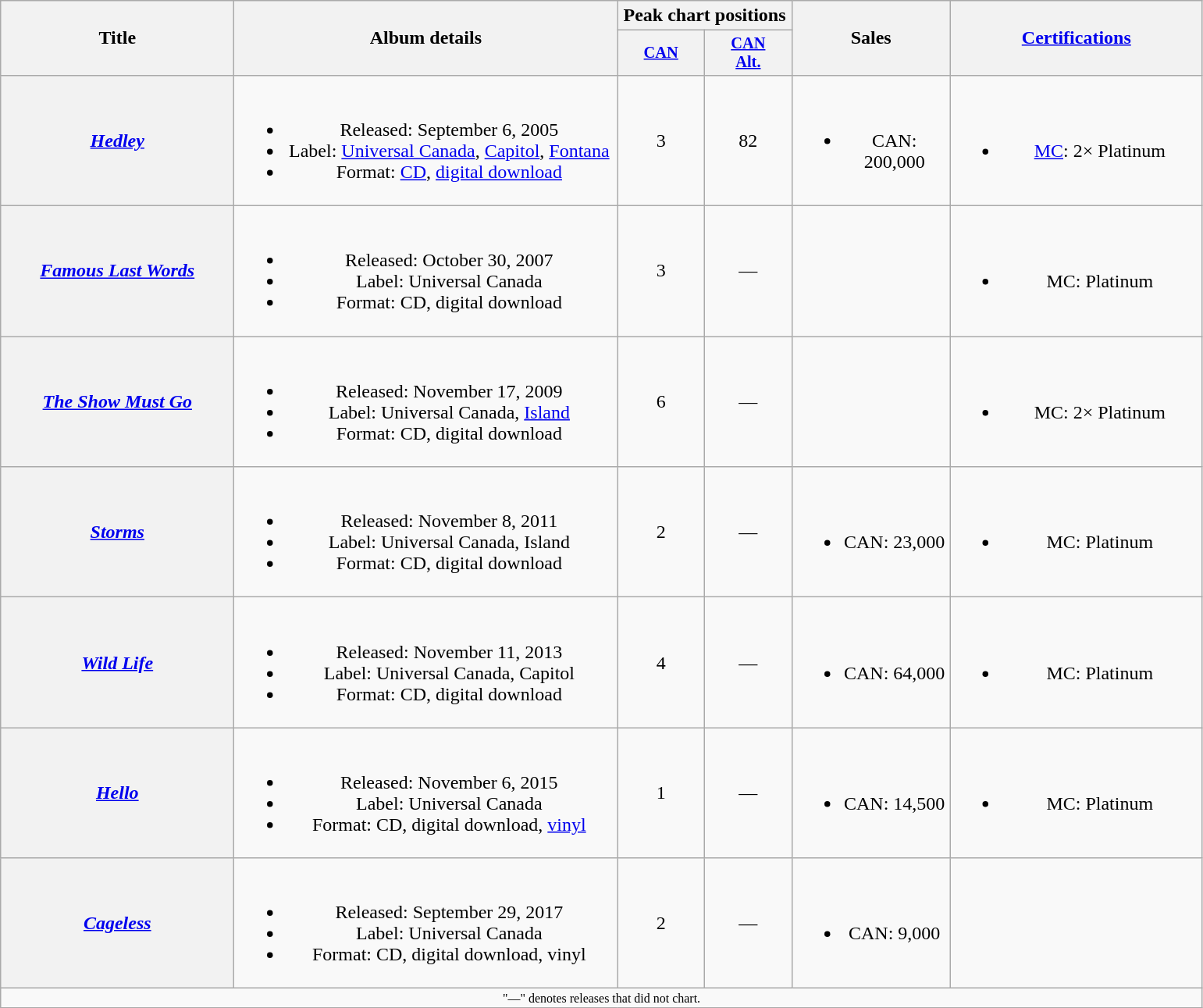<table class="wikitable plainrowheaders" style="text-align:center;">
<tr>
<th scope="col" rowspan="2" style="width:12em;">Title</th>
<th scope="col" rowspan="2" style="width:20em;">Album details</th>
<th scope="col" colspan="2">Peak chart positions</th>
<th scope="col" rowspan="2" style="width:8em;">Sales</th>
<th scope="col" rowspan="2" style="width:13em;"><a href='#'>Certifications</a></th>
</tr>
<tr>
<th scope="col" style="width:5em;font-size:85%;"><a href='#'>CAN</a><br></th>
<th scope="col" style="width:5em;font-size:85%;"><a href='#'>CAN<br>Alt.</a><br></th>
</tr>
<tr>
<th scope="row"><em><a href='#'>Hedley</a></em></th>
<td><br><ul><li>Released: September 6, 2005</li><li>Label: <a href='#'>Universal Canada</a>, <a href='#'>Capitol</a>, <a href='#'>Fontana</a></li><li>Format: <a href='#'>CD</a>, <a href='#'>digital download</a></li></ul></td>
<td>3</td>
<td>82</td>
<td><br><ul><li>CAN: 200,000</li></ul></td>
<td><br><ul><li><a href='#'>MC</a>: 2× Platinum</li></ul></td>
</tr>
<tr>
<th scope="row"><em><a href='#'>Famous Last Words</a></em></th>
<td><br><ul><li>Released: October 30, 2007</li><li>Label: Universal Canada</li><li>Format: CD, digital download</li></ul></td>
<td>3</td>
<td>—</td>
<td></td>
<td><br><ul><li>MC: Platinum</li></ul></td>
</tr>
<tr>
<th scope="row"><em><a href='#'>The Show Must Go</a></em></th>
<td><br><ul><li>Released: November 17, 2009</li><li>Label: Universal Canada, <a href='#'>Island</a></li><li>Format: CD, digital download</li></ul></td>
<td>6</td>
<td>—</td>
<td></td>
<td><br><ul><li>MC: 2× Platinum</li></ul></td>
</tr>
<tr>
<th scope="row"><em><a href='#'>Storms</a></em></th>
<td><br><ul><li>Released: November 8, 2011</li><li>Label: Universal Canada, Island</li><li>Format: CD, digital download</li></ul></td>
<td>2</td>
<td>—</td>
<td><br><ul><li>CAN: 23,000</li></ul></td>
<td><br><ul><li>MC: Platinum</li></ul></td>
</tr>
<tr>
<th scope="row"><em><a href='#'>Wild Life</a></em></th>
<td><br><ul><li>Released: November 11, 2013</li><li>Label: Universal Canada, Capitol</li><li>Format: CD, digital download</li></ul></td>
<td>4</td>
<td>—</td>
<td><br><ul><li>CAN: 64,000</li></ul></td>
<td><br><ul><li>MC: Platinum</li></ul></td>
</tr>
<tr>
<th scope="row"><em><a href='#'>Hello</a></em></th>
<td><br><ul><li>Released: November 6, 2015</li><li>Label: Universal Canada</li><li>Format: CD, digital download, <a href='#'>vinyl</a></li></ul></td>
<td>1</td>
<td>—</td>
<td><br><ul><li>CAN: 14,500</li></ul></td>
<td><br><ul><li>MC: Platinum</li></ul></td>
</tr>
<tr>
<th scope="row"><em><a href='#'>Cageless</a></em></th>
<td><br><ul><li>Released: September 29, 2017</li><li>Label: Universal Canada</li><li>Format: CD, digital download, vinyl</li></ul></td>
<td>2</td>
<td>—</td>
<td><br><ul><li>CAN: 9,000</li></ul></td>
<td></td>
</tr>
<tr>
<td colspan=13 style=font-size:8pt>"—" denotes releases that did not chart.</td>
</tr>
</table>
